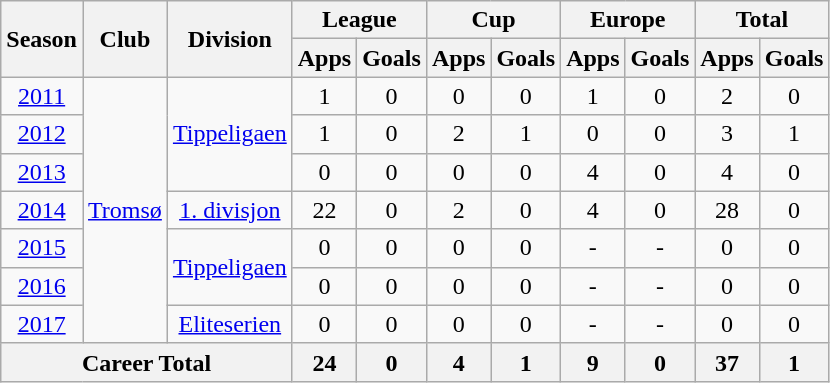<table class="wikitable" style="text-align: center;">
<tr>
<th rowspan="2">Season</th>
<th rowspan="2">Club</th>
<th rowspan="2">Division</th>
<th colspan="2">League</th>
<th colspan="2">Cup</th>
<th colspan="2">Europe</th>
<th colspan="2">Total</th>
</tr>
<tr>
<th>Apps</th>
<th>Goals</th>
<th>Apps</th>
<th>Goals</th>
<th>Apps</th>
<th>Goals</th>
<th>Apps</th>
<th>Goals</th>
</tr>
<tr>
<td><a href='#'>2011</a></td>
<td rowspan="7" valign="center"><a href='#'>Tromsø</a></td>
<td rowspan="3" valign="center"><a href='#'>Tippeligaen</a></td>
<td>1</td>
<td>0</td>
<td>0</td>
<td>0</td>
<td>1</td>
<td>0</td>
<td>2</td>
<td>0</td>
</tr>
<tr>
<td><a href='#'>2012</a></td>
<td>1</td>
<td>0</td>
<td>2</td>
<td>1</td>
<td>0</td>
<td>0</td>
<td>3</td>
<td>1</td>
</tr>
<tr>
<td><a href='#'>2013</a></td>
<td>0</td>
<td>0</td>
<td>0</td>
<td>0</td>
<td>4</td>
<td>0</td>
<td>4</td>
<td>0</td>
</tr>
<tr>
<td><a href='#'>2014</a></td>
<td rowspan="1" valign="center"><a href='#'>1. divisjon</a></td>
<td>22</td>
<td>0</td>
<td>2</td>
<td>0</td>
<td>4</td>
<td>0</td>
<td>28</td>
<td>0</td>
</tr>
<tr>
<td><a href='#'>2015</a></td>
<td rowspan="2" valign="center"><a href='#'>Tippeligaen</a></td>
<td>0</td>
<td>0</td>
<td>0</td>
<td>0</td>
<td>-</td>
<td>-</td>
<td>0</td>
<td>0</td>
</tr>
<tr>
<td><a href='#'>2016</a></td>
<td>0</td>
<td>0</td>
<td>0</td>
<td>0</td>
<td>-</td>
<td>-</td>
<td>0</td>
<td>0</td>
</tr>
<tr>
<td><a href='#'>2017</a></td>
<td rowspan="1" valign="center"><a href='#'>Eliteserien</a></td>
<td>0</td>
<td>0</td>
<td>0</td>
<td>0</td>
<td>-</td>
<td>-</td>
<td>0</td>
<td>0</td>
</tr>
<tr>
<th colspan="3">Career Total</th>
<th>24</th>
<th>0</th>
<th>4</th>
<th>1</th>
<th>9</th>
<th>0</th>
<th>37</th>
<th>1</th>
</tr>
</table>
